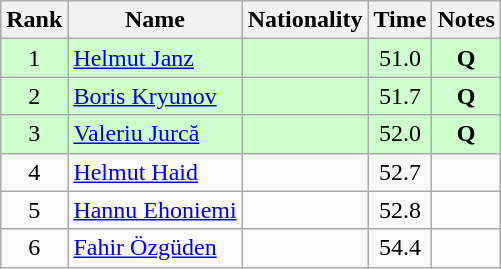<table class="wikitable sortable" style="text-align:center">
<tr>
<th>Rank</th>
<th>Name</th>
<th>Nationality</th>
<th>Time</th>
<th>Notes</th>
</tr>
<tr bgcolor=ccffcc>
<td>1</td>
<td align=left><a href='#'>Helmut Janz</a></td>
<td align=left></td>
<td>51.0</td>
<td><strong>Q</strong></td>
</tr>
<tr bgcolor=ccffcc>
<td>2</td>
<td align=left><a href='#'>Boris Kryunov</a></td>
<td align=left></td>
<td>51.7</td>
<td><strong>Q</strong></td>
</tr>
<tr bgcolor=ccffcc>
<td>3</td>
<td align=left><a href='#'>Valeriu Jurcă</a></td>
<td align=left></td>
<td>52.0</td>
<td><strong>Q</strong></td>
</tr>
<tr>
<td>4</td>
<td align=left><a href='#'>Helmut Haid</a></td>
<td align=left></td>
<td>52.7</td>
<td></td>
</tr>
<tr>
<td>5</td>
<td align=left><a href='#'>Hannu Ehoniemi</a></td>
<td align=left></td>
<td>52.8</td>
<td></td>
</tr>
<tr>
<td>6</td>
<td align=left><a href='#'>Fahir Özgüden</a></td>
<td align=left></td>
<td>54.4</td>
<td></td>
</tr>
</table>
